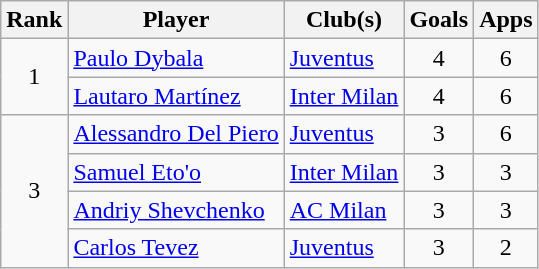<table class="wikitable sortable" style="text-align:left">
<tr>
<th>Rank</th>
<th>Player</th>
<th>Club(s)</th>
<th>Goals</th>
<th>Apps</th>
</tr>
<tr>
<td align=center rowspan="2">1</td>
<td> <a href='#'>Paulo Dybala</a></td>
<td><a href='#'>Juventus</a></td>
<td align=center>4</td>
<td align=center>6</td>
</tr>
<tr>
<td> <a href='#'>Lautaro Martínez</a></td>
<td><a href='#'>Inter Milan</a></td>
<td align=center>4</td>
<td align=center>6</td>
</tr>
<tr>
<td rowspan="4" align=center>3</td>
<td> <a href='#'>Alessandro Del Piero</a></td>
<td><a href='#'>Juventus</a></td>
<td align=center>3</td>
<td align=center>6</td>
</tr>
<tr>
<td> <a href='#'>Samuel Eto'o</a></td>
<td><a href='#'>Inter Milan</a></td>
<td align=center>3</td>
<td align=center>3</td>
</tr>
<tr>
<td> <a href='#'>Andriy Shevchenko</a></td>
<td><a href='#'>AC Milan</a></td>
<td align=center>3</td>
<td align=center>3</td>
</tr>
<tr>
<td> <a href='#'>Carlos Tevez</a></td>
<td><a href='#'>Juventus</a></td>
<td align=center>3</td>
<td align=center>2</td>
</tr>
</table>
